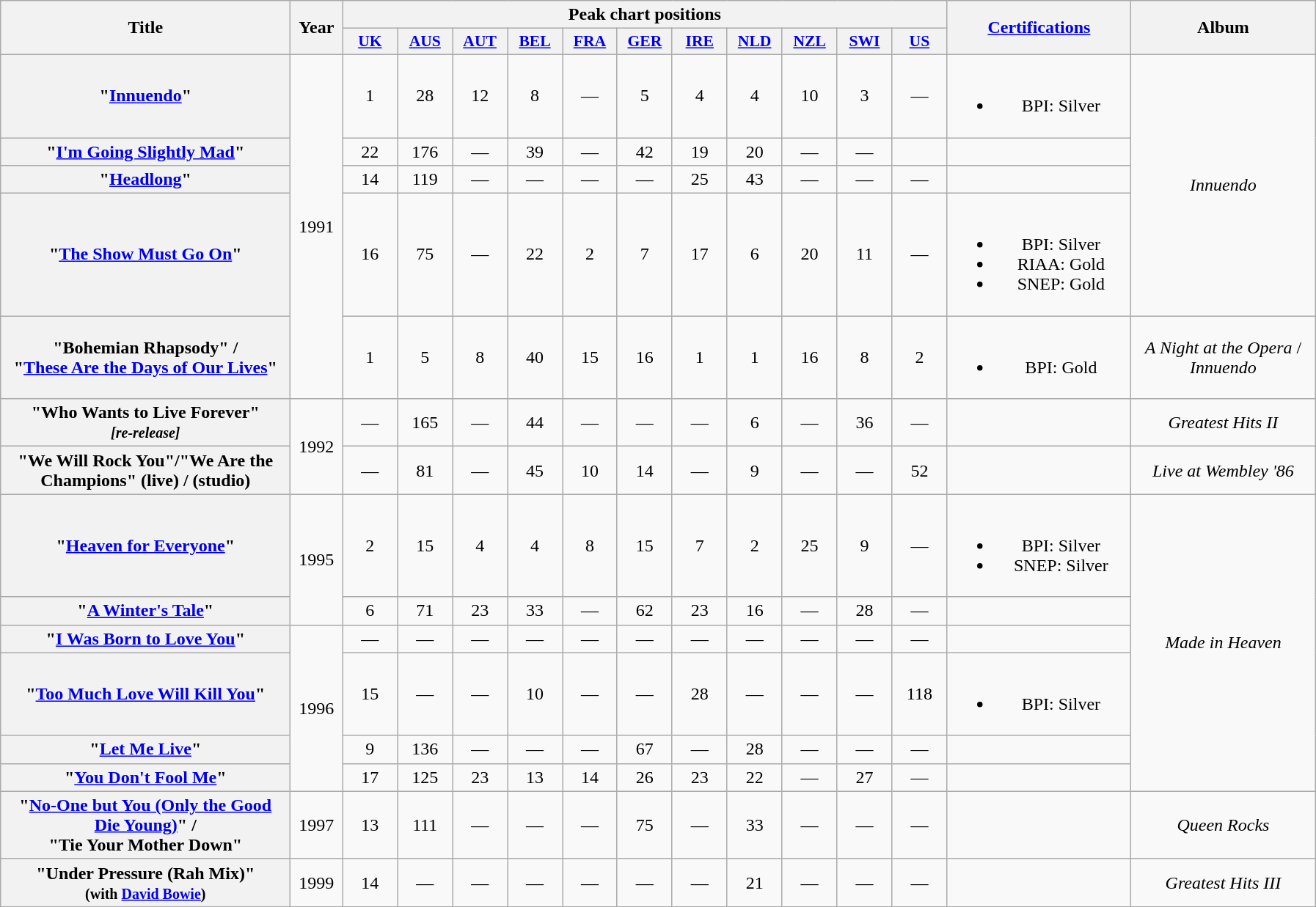<table class="wikitable plainrowheaders" style="text-align:center;" border="1">
<tr>
<th scope="col" rowspan="2" style="width:16em;">Title</th>
<th scope="col" rowspan="2" style="width:2.5em;">Year</th>
<th scope="col" colspan="11">Peak chart positions</th>
<th scope="col" rowspan="2" style="width:10em;"><a href='#'>Certifications</a></th>
<th scope="col" rowspan="2" style="width:10em;">Album</th>
</tr>
<tr>
<th scope="col" style="width:3em;font-size:90%;"><a href='#'>UK</a><br></th>
<th scope="col" style="width:3em;font-size:90%;"><a href='#'>AUS</a><br></th>
<th scope="col" style="width:3em;font-size:90%;"><a href='#'>AUT</a><br></th>
<th scope="col" style="width:3em;font-size:90%;"><a href='#'>BEL</a><br></th>
<th scope="col" style="width:3em;font-size:90%;"><a href='#'>FRA</a><br></th>
<th scope="col" style="width:3em;font-size:90%;"><a href='#'>GER</a><br></th>
<th scope="col" style="width:3em;font-size:90%;"><a href='#'>IRE</a><br></th>
<th scope="col" style="width:3em;font-size:90%;"><a href='#'>NLD</a><br></th>
<th scope="col" style="width:3em;font-size:90%;"><a href='#'>NZL</a><br></th>
<th scope="col" style="width:3em;font-size:90%;"><a href='#'>SWI</a><br></th>
<th scope="col" style="width:3em;font-size:90%;"><a href='#'>US</a><br></th>
</tr>
<tr>
<th scope="row">"<a href='#'>Innuendo</a>"</th>
<td rowspan="5">1991</td>
<td>1</td>
<td>28</td>
<td>12</td>
<td>8</td>
<td>—</td>
<td>5</td>
<td>4</td>
<td>4</td>
<td>10</td>
<td>3</td>
<td>—</td>
<td><br><ul><li>BPI: Silver</li></ul></td>
<td rowspan="4"><em>Innuendo</em></td>
</tr>
<tr>
<th scope="row">"<a href='#'>I'm Going Slightly Mad</a>"</th>
<td>22</td>
<td>176</td>
<td>—</td>
<td>39</td>
<td>—</td>
<td>42</td>
<td>19</td>
<td>20</td>
<td>—</td>
<td>—</td>
<td></td>
</tr>
<tr>
<th scope="row">"<a href='#'>Headlong</a>"</th>
<td>14</td>
<td>119</td>
<td>—</td>
<td>—</td>
<td>—</td>
<td>—</td>
<td>25</td>
<td>43</td>
<td>—</td>
<td>—</td>
<td>—</td>
<td></td>
</tr>
<tr>
<th scope="row">"<a href='#'>The Show Must Go On</a>"</th>
<td>16</td>
<td>75</td>
<td>—</td>
<td>22</td>
<td>2</td>
<td>7</td>
<td>17</td>
<td>6</td>
<td>20</td>
<td>11</td>
<td>—</td>
<td><br><ul><li>BPI: Silver</li><li>RIAA: Gold</li><li>SNEP: Gold</li></ul></td>
</tr>
<tr>
<th scope="row">"Bohemian Rhapsody" /<br> "<a href='#'>These Are the Days of Our Lives</a>"</th>
<td>1</td>
<td>5</td>
<td>8</td>
<td>40</td>
<td>15</td>
<td>16</td>
<td>1</td>
<td>1</td>
<td>16</td>
<td>8</td>
<td>2</td>
<td><br><ul><li>BPI: Gold</li></ul></td>
<td><em>A Night at the Opera</em> / <em>Innuendo</em></td>
</tr>
<tr>
<th scope="row">"Who Wants to Live Forever" <br><small><em>[re-release]</em></small></th>
<td rowspan="2">1992</td>
<td>—</td>
<td>165</td>
<td>—</td>
<td>44</td>
<td>—</td>
<td>—</td>
<td>—</td>
<td>6</td>
<td>—</td>
<td>36</td>
<td>—</td>
<td></td>
<td><em>Greatest Hits II</em></td>
</tr>
<tr>
<th scope="row">"We Will Rock You"/"We Are the Champions" (live) / (studio)</th>
<td>—</td>
<td>81</td>
<td>—</td>
<td>45</td>
<td>10</td>
<td>14</td>
<td>—</td>
<td>9</td>
<td>—</td>
<td>—</td>
<td>52</td>
<td></td>
<td><em>Live at Wembley '86</em></td>
</tr>
<tr>
<th scope="row">"<a href='#'>Heaven for Everyone</a>"</th>
<td rowspan="2">1995</td>
<td>2</td>
<td>15</td>
<td>4</td>
<td>4</td>
<td>8</td>
<td>15</td>
<td>7</td>
<td>2</td>
<td>25</td>
<td>9</td>
<td>—</td>
<td><br><ul><li>BPI: Silver</li><li>SNEP: Silver</li></ul></td>
<td rowspan="6"><em>Made in Heaven</em></td>
</tr>
<tr>
<th scope="row">"<a href='#'>A Winter's Tale</a>"</th>
<td>6</td>
<td>71</td>
<td>23</td>
<td>33</td>
<td>—</td>
<td>62</td>
<td>23</td>
<td>16</td>
<td>—</td>
<td>28</td>
<td>—</td>
<td></td>
</tr>
<tr>
<th scope="row">"<a href='#'>I Was Born to Love You</a>"</th>
<td rowspan="4">1996</td>
<td>—</td>
<td>—</td>
<td>—</td>
<td>—</td>
<td>—</td>
<td>—</td>
<td>—</td>
<td>—</td>
<td>—</td>
<td>—</td>
<td>—</td>
<td></td>
</tr>
<tr>
<th scope="row">"<a href='#'>Too Much Love Will Kill You</a>"</th>
<td>15</td>
<td>—</td>
<td>—</td>
<td>10</td>
<td>—</td>
<td>—</td>
<td>28</td>
<td>—</td>
<td>—</td>
<td>—</td>
<td>118</td>
<td><br><ul><li>BPI: Silver</li></ul></td>
</tr>
<tr>
<th scope="row">"<a href='#'>Let Me Live</a>"</th>
<td>9</td>
<td>136</td>
<td>—</td>
<td>—</td>
<td>—</td>
<td>67</td>
<td>—</td>
<td>28</td>
<td>—</td>
<td>—</td>
<td>—</td>
<td></td>
</tr>
<tr>
<th scope="row">"<a href='#'>You Don't Fool Me</a>"</th>
<td>17</td>
<td>125</td>
<td>23</td>
<td>13</td>
<td>14</td>
<td>26</td>
<td>23</td>
<td>22</td>
<td>—</td>
<td>27</td>
<td>—</td>
<td></td>
</tr>
<tr>
<th scope="row">"<a href='#'>No-One but You (Only the Good Die Young)</a>" /<br> "Tie Your Mother Down"</th>
<td>1997</td>
<td>13</td>
<td>111</td>
<td>—</td>
<td>—</td>
<td>—</td>
<td>75</td>
<td>—</td>
<td>33</td>
<td>—</td>
<td>—</td>
<td>—</td>
<td></td>
<td><em>Queen Rocks</em></td>
</tr>
<tr>
<th scope="row">"Under Pressure (Rah Mix)" <br><small>(with <a href='#'>David Bowie</a>)</small></th>
<td>1999</td>
<td>14</td>
<td>—</td>
<td>—</td>
<td>—</td>
<td>—</td>
<td>—</td>
<td>—</td>
<td>21</td>
<td>—</td>
<td>—</td>
<td>—</td>
<td></td>
<td><em>Greatest Hits III</em></td>
</tr>
</table>
